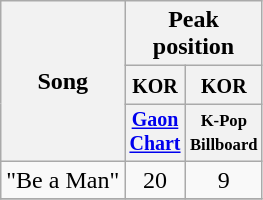<table class="wikitable sortable" style="text-align:center;">
<tr>
<th rowspan="3">Song</th>
<th colspan="9">Peak position</th>
</tr>
<tr>
<th colspan="1" width="30"><small>KOR</small></th>
<th colspan width="30"><small>KOR</small></th>
</tr>
<tr style="font-size:smaller;">
<th><a href='#'>Gaon Chart</a></th>
<th width="30"><small>K-Pop Billboard</small></th>
</tr>
<tr>
<td align="center">"Be a Man"</td>
<td>20</td>
<td>9</td>
</tr>
<tr>
</tr>
</table>
